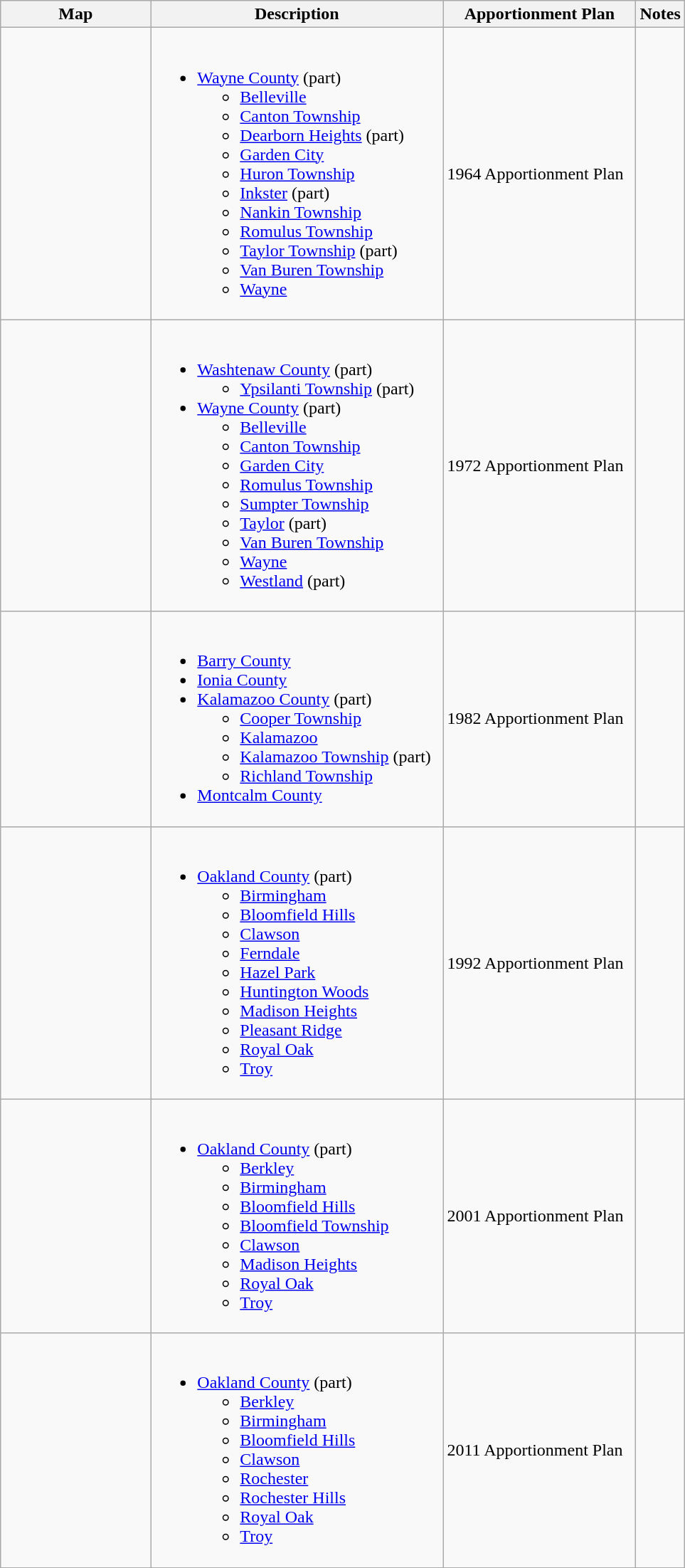<table class="wikitable sortable">
<tr>
<th style="width:100pt;">Map</th>
<th style="width:200pt;">Description</th>
<th style="width:130pt;">Apportionment Plan</th>
<th style="width:15pt;">Notes</th>
</tr>
<tr>
<td></td>
<td><br><ul><li><a href='#'>Wayne County</a> (part)<ul><li><a href='#'>Belleville</a></li><li><a href='#'>Canton Township</a></li><li><a href='#'>Dearborn Heights</a> (part)</li><li><a href='#'>Garden City</a></li><li><a href='#'>Huron Township</a></li><li><a href='#'>Inkster</a> (part)</li><li><a href='#'>Nankin Township</a></li><li><a href='#'>Romulus Township</a></li><li><a href='#'>Taylor Township</a> (part)</li><li><a href='#'>Van Buren Township</a></li><li><a href='#'>Wayne</a></li></ul></li></ul></td>
<td>1964 Apportionment Plan</td>
<td></td>
</tr>
<tr>
<td></td>
<td><br><ul><li><a href='#'>Washtenaw County</a> (part)<ul><li><a href='#'>Ypsilanti Township</a> (part)</li></ul></li><li><a href='#'>Wayne County</a> (part)<ul><li><a href='#'>Belleville</a></li><li><a href='#'>Canton Township</a></li><li><a href='#'>Garden City</a></li><li><a href='#'>Romulus Township</a></li><li><a href='#'>Sumpter Township</a></li><li><a href='#'>Taylor</a> (part)</li><li><a href='#'>Van Buren Township</a></li><li><a href='#'>Wayne</a></li><li><a href='#'>Westland</a> (part)</li></ul></li></ul></td>
<td>1972 Apportionment Plan</td>
<td></td>
</tr>
<tr>
<td></td>
<td><br><ul><li><a href='#'>Barry County</a></li><li><a href='#'>Ionia County</a></li><li><a href='#'>Kalamazoo County</a> (part)<ul><li><a href='#'>Cooper Township</a></li><li><a href='#'>Kalamazoo</a></li><li><a href='#'>Kalamazoo Township</a> (part)</li><li><a href='#'>Richland Township</a></li></ul></li><li><a href='#'>Montcalm County</a></li></ul></td>
<td>1982 Apportionment Plan</td>
<td></td>
</tr>
<tr>
<td></td>
<td><br><ul><li><a href='#'>Oakland County</a> (part)<ul><li><a href='#'>Birmingham</a></li><li><a href='#'>Bloomfield Hills</a></li><li><a href='#'>Clawson</a></li><li><a href='#'>Ferndale</a></li><li><a href='#'>Hazel Park</a></li><li><a href='#'>Huntington Woods</a></li><li><a href='#'>Madison Heights</a></li><li><a href='#'>Pleasant Ridge</a></li><li><a href='#'>Royal Oak</a></li><li><a href='#'>Troy</a></li></ul></li></ul></td>
<td>1992 Apportionment Plan</td>
<td></td>
</tr>
<tr>
<td></td>
<td><br><ul><li><a href='#'>Oakland County</a> (part)<ul><li><a href='#'>Berkley</a></li><li><a href='#'>Birmingham</a></li><li><a href='#'>Bloomfield Hills</a></li><li><a href='#'>Bloomfield Township</a></li><li><a href='#'>Clawson</a></li><li><a href='#'>Madison Heights</a></li><li><a href='#'>Royal Oak</a></li><li><a href='#'>Troy</a></li></ul></li></ul></td>
<td>2001 Apportionment Plan</td>
<td></td>
</tr>
<tr>
<td></td>
<td><br><ul><li><a href='#'>Oakland County</a> (part)<ul><li><a href='#'>Berkley</a></li><li><a href='#'>Birmingham</a></li><li><a href='#'>Bloomfield Hills</a></li><li><a href='#'>Clawson</a></li><li><a href='#'>Rochester</a></li><li><a href='#'>Rochester Hills</a></li><li><a href='#'>Royal Oak</a></li><li><a href='#'>Troy</a></li></ul></li></ul></td>
<td>2011 Apportionment Plan</td>
<td></td>
</tr>
<tr>
</tr>
</table>
